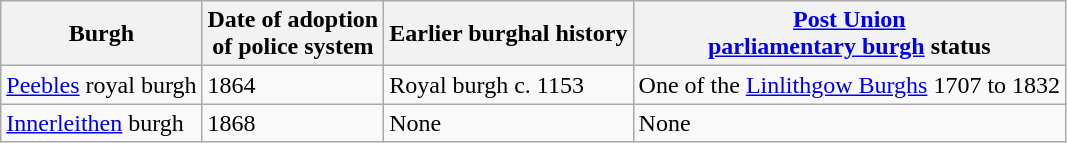<table class="wikitable">
<tr>
<th>Burgh</th>
<th>Date of adoption <br> of police system</th>
<th>Earlier burghal history</th>
<th><a href='#'>Post Union</a> <br> <a href='#'>parliamentary burgh</a> status</th>
</tr>
<tr>
<td><a href='#'>Peebles</a> royal burgh</td>
<td>1864</td>
<td>Royal burgh c. 1153</td>
<td>One of the <a href='#'>Linlithgow Burghs</a> 1707 to 1832</td>
</tr>
<tr>
<td><a href='#'>Innerleithen</a> burgh</td>
<td>1868</td>
<td>None</td>
<td>None</td>
</tr>
</table>
